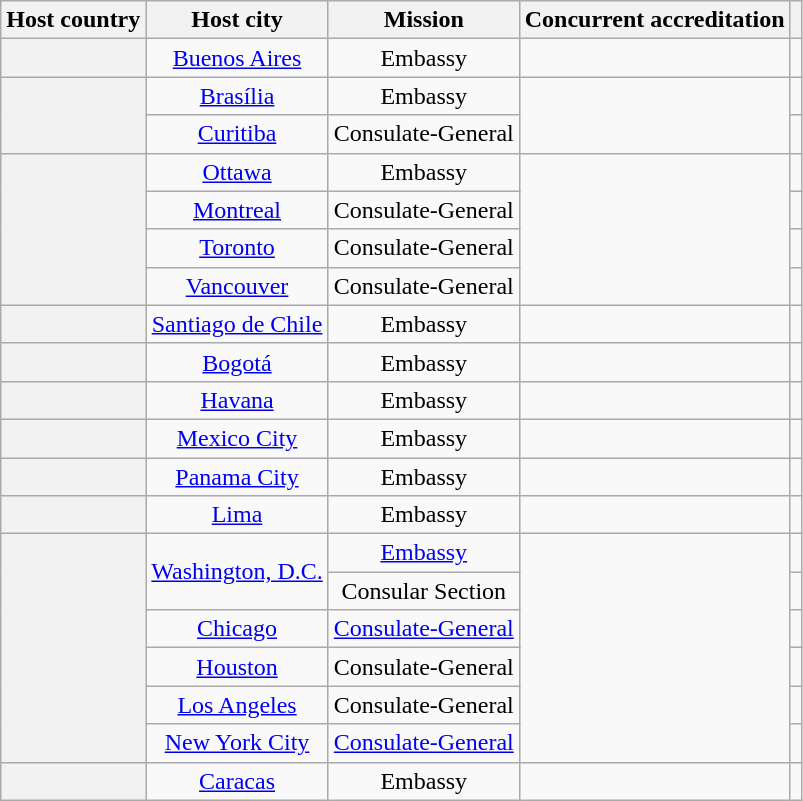<table class="wikitable plainrowheaders" style="text-align:center;">
<tr>
<th scope="col">Host country</th>
<th scope="col">Host city</th>
<th scope="col">Mission</th>
<th scope="col">Concurrent accreditation</th>
<th scope="col"></th>
</tr>
<tr>
<th scope="row"></th>
<td><a href='#'>Buenos Aires</a></td>
<td>Embassy</td>
<td></td>
<td></td>
</tr>
<tr>
<th scope="row" rowspan="2"></th>
<td><a href='#'>Brasília</a></td>
<td>Embassy</td>
<td rowspan="2"></td>
<td></td>
</tr>
<tr>
<td><a href='#'>Curitiba</a></td>
<td>Consulate-General</td>
<td></td>
</tr>
<tr>
<th scope="row" rowspan="4"></th>
<td><a href='#'>Ottawa</a></td>
<td>Embassy</td>
<td rowspan="4"></td>
<td></td>
</tr>
<tr>
<td><a href='#'>Montreal</a></td>
<td>Consulate-General</td>
<td></td>
</tr>
<tr>
<td><a href='#'>Toronto</a></td>
<td>Consulate-General</td>
<td></td>
</tr>
<tr>
<td><a href='#'>Vancouver</a></td>
<td>Consulate-General</td>
<td></td>
</tr>
<tr>
<th scope="row"></th>
<td><a href='#'>Santiago de Chile</a></td>
<td>Embassy</td>
<td></td>
<td></td>
</tr>
<tr>
<th scope="row"></th>
<td><a href='#'>Bogotá</a></td>
<td>Embassy</td>
<td></td>
<td></td>
</tr>
<tr>
<th scope="row"></th>
<td><a href='#'>Havana</a></td>
<td>Embassy</td>
<td></td>
<td></td>
</tr>
<tr>
<th scope="row"></th>
<td><a href='#'>Mexico City</a></td>
<td>Embassy</td>
<td></td>
<td></td>
</tr>
<tr>
<th scope="row"></th>
<td><a href='#'>Panama City</a></td>
<td>Embassy</td>
<td></td>
<td></td>
</tr>
<tr>
<th scope="row"></th>
<td><a href='#'>Lima</a></td>
<td>Embassy</td>
<td></td>
<td></td>
</tr>
<tr>
<th scope="row" rowspan="6"></th>
<td rowspan="2"><a href='#'>Washington, D.C.</a></td>
<td><a href='#'>Embassy</a></td>
<td rowspan="6"></td>
<td></td>
</tr>
<tr>
<td>Consular Section</td>
<td></td>
</tr>
<tr>
<td><a href='#'>Chicago</a></td>
<td><a href='#'>Consulate-General</a></td>
<td></td>
</tr>
<tr>
<td><a href='#'>Houston</a></td>
<td>Consulate-General</td>
<td></td>
</tr>
<tr>
<td><a href='#'>Los Angeles</a></td>
<td>Consulate-General</td>
<td></td>
</tr>
<tr>
<td><a href='#'>New York City</a></td>
<td><a href='#'>Consulate-General</a></td>
<td></td>
</tr>
<tr>
<th scope="row"></th>
<td><a href='#'>Caracas</a></td>
<td>Embassy</td>
<td></td>
<td></td>
</tr>
</table>
